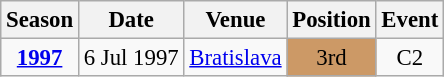<table class="wikitable" style="text-align:center; font-size:95%;">
<tr>
<th>Season</th>
<th>Date</th>
<th>Venue</th>
<th>Position</th>
<th>Event</th>
</tr>
<tr>
<td><strong><a href='#'>1997</a></strong></td>
<td align=right>6 Jul 1997</td>
<td align=left><a href='#'>Bratislava</a></td>
<td bgcolor=cc9966>3rd</td>
<td>C2</td>
</tr>
</table>
